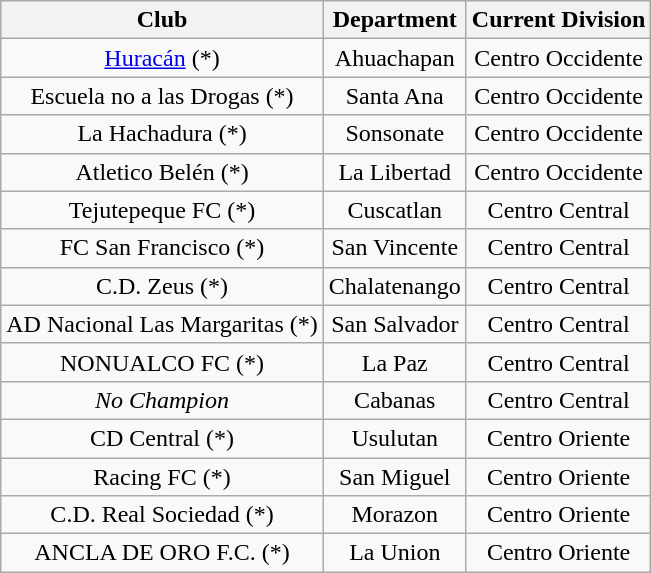<table class="wikitable sortable">
<tr>
<th>Club</th>
<th>Department</th>
<th>Current Division</th>
</tr>
<tr style="text-align:center;">
<td><a href='#'>Huracán</a> (*)</td>
<td>Ahuachapan</td>
<td>Centro Occidente</td>
</tr>
<tr style="text-align:center;">
<td>Escuela no a las Drogas (*)</td>
<td>Santa Ana</td>
<td>Centro Occidente</td>
</tr>
<tr style="text-align:center;">
<td>La Hachadura (*)</td>
<td>Sonsonate</td>
<td>Centro Occidente</td>
</tr>
<tr style="text-align:center;">
<td>Atletico Belén  (*)</td>
<td>La Libertad</td>
<td>Centro Occidente</td>
</tr>
<tr style="text-align:center;">
<td>Tejutepeque FC (*)</td>
<td>Cuscatlan</td>
<td>Centro Central</td>
</tr>
<tr style="text-align:center;">
<td>FC San Francisco (*)</td>
<td>San Vincente</td>
<td>Centro Central</td>
</tr>
<tr style="text-align:center;">
<td>C.D. Zeus (*)</td>
<td>Chalatenango</td>
<td>Centro Central</td>
</tr>
<tr style="text-align:center;">
<td>AD Nacional Las Margaritas (*)</td>
<td>San Salvador</td>
<td>Centro Central</td>
</tr>
<tr style="text-align:center;">
<td>NONUALCO FC (*)</td>
<td>La Paz</td>
<td>Centro Central</td>
</tr>
<tr style="text-align:center;">
<td><em>No Champion</em></td>
<td>Cabanas</td>
<td>Centro Central</td>
</tr>
<tr style="text-align:center;">
<td>CD Central (*)</td>
<td>Usulutan</td>
<td>Centro Oriente</td>
</tr>
<tr style="text-align:center;">
<td>Racing FC (*)</td>
<td>San Miguel</td>
<td>Centro Oriente</td>
</tr>
<tr style="text-align:center;">
<td>C.D. Real Sociedad  (*)</td>
<td>Morazon</td>
<td>Centro Oriente</td>
</tr>
<tr style="text-align:center;">
<td>ANCLA DE ORO F.C. (*)</td>
<td>La Union</td>
<td>Centro Oriente</td>
</tr>
</table>
